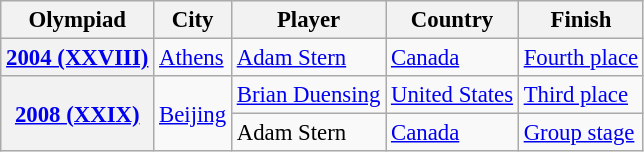<table class=wikitable style="font-size: 95%">
<tr>
<th>Olympiad</th>
<th>City</th>
<th>Player</th>
<th>Country</th>
<th>Finish</th>
</tr>
<tr>
<th><a href='#'>2004 (XXVIII)</a></th>
<td> <a href='#'>Athens</a></td>
<td><a href='#'>Adam Stern</a></td>
<td> <a href='#'>Canada</a></td>
<td><a href='#'>Fourth place</a></td>
</tr>
<tr>
<th rowspan=2><a href='#'>2008 (XXIX)</a></th>
<td rowspan=2> <a href='#'>Beijing</a></td>
<td><a href='#'>Brian Duensing</a></td>
<td> <a href='#'>United States</a></td>
<td> <a href='#'>Third place</a></td>
</tr>
<tr>
<td>Adam Stern</td>
<td> <a href='#'>Canada</a></td>
<td><a href='#'>Group stage</a></td>
</tr>
</table>
